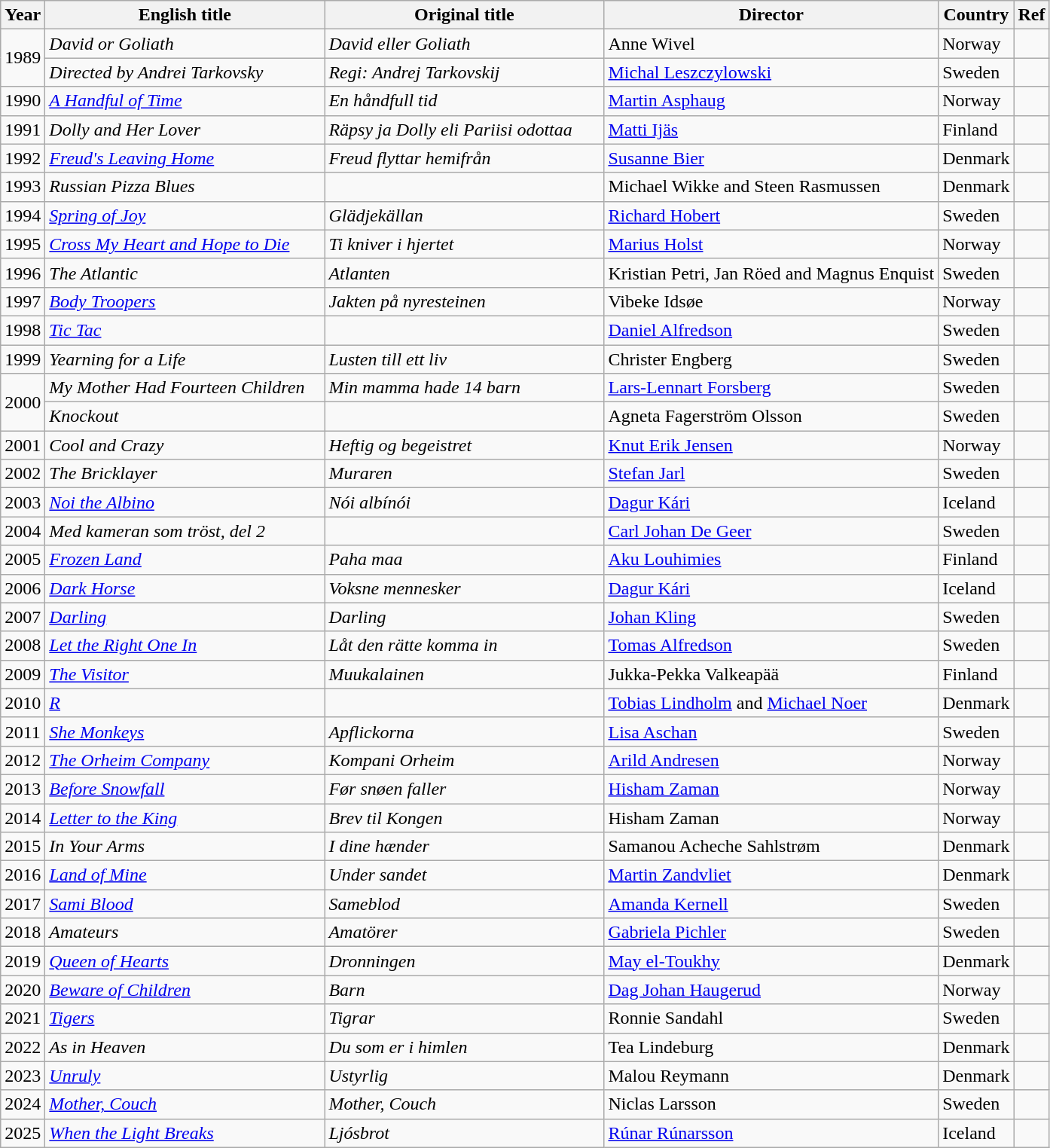<table class="wikitable sortable">
<tr>
<th>Year</th>
<th style="width:15em">English title</th>
<th style="width:15em">Original title</th>
<th>Director</th>
<th>Country</th>
<th>Ref</th>
</tr>
<tr>
<td style="text-align:center;" rowspan="2">1989</td>
<td><em>David or Goliath</em></td>
<td><em>David eller Goliath</em></td>
<td>Anne Wivel</td>
<td>Norway</td>
<td></td>
</tr>
<tr>
<td><em>Directed by Andrei Tarkovsky</em></td>
<td><em>Regi: Andrej Tarkovskij</em></td>
<td><a href='#'>Michal Leszczylowski</a></td>
<td>Sweden</td>
<td></td>
</tr>
<tr>
<td align=center>1990</td>
<td><em><a href='#'>A Handful of Time</a></em></td>
<td><em>En håndfull tid</em></td>
<td><a href='#'>Martin Asphaug</a></td>
<td>Norway</td>
<td></td>
</tr>
<tr>
<td align=center>1991</td>
<td><em>Dolly and Her Lover</em></td>
<td><em>Räpsy ja Dolly eli Pariisi odottaa</em></td>
<td><a href='#'>Matti Ijäs</a></td>
<td>Finland</td>
<td></td>
</tr>
<tr>
<td align=center>1992</td>
<td><em><a href='#'>Freud's Leaving Home</a></em></td>
<td><em>Freud flyttar hemifrån</em></td>
<td><a href='#'>Susanne Bier</a></td>
<td>Denmark</td>
<td></td>
</tr>
<tr>
<td align=center>1993</td>
<td><em>Russian Pizza Blues</em></td>
<td></td>
<td>Michael Wikke and Steen Rasmussen</td>
<td>Denmark</td>
<td></td>
</tr>
<tr>
<td align=center>1994</td>
<td><em><a href='#'>Spring of Joy</a></em></td>
<td><em>Glädjekällan</em></td>
<td><a href='#'>Richard Hobert</a></td>
<td>Sweden</td>
<td></td>
</tr>
<tr>
<td align=center>1995</td>
<td><em><a href='#'>Cross My Heart and Hope to Die</a></em></td>
<td><em>Ti kniver i hjertet</em></td>
<td><a href='#'>Marius Holst</a></td>
<td>Norway</td>
<td></td>
</tr>
<tr>
<td align=center>1996</td>
<td><em>The Atlantic</em></td>
<td><em>Atlanten</em></td>
<td>Kristian Petri, Jan Röed and Magnus Enquist</td>
<td>Sweden</td>
<td></td>
</tr>
<tr>
<td align=center>1997</td>
<td><em><a href='#'>Body Troopers</a></em></td>
<td><em>Jakten på nyresteinen</em></td>
<td>Vibeke Idsøe</td>
<td>Norway</td>
<td></td>
</tr>
<tr>
<td align=center>1998</td>
<td><em><a href='#'>Tic Tac</a></em></td>
<td></td>
<td><a href='#'>Daniel Alfredson</a></td>
<td>Sweden</td>
<td></td>
</tr>
<tr>
<td align=center>1999</td>
<td><em>Yearning for a Life</em></td>
<td><em>Lusten till ett liv</em></td>
<td>Christer Engberg</td>
<td>Sweden</td>
<td></td>
</tr>
<tr>
<td style="text-align:center;" rowspan="2">2000</td>
<td><em>My Mother Had Fourteen Children</em></td>
<td><em>Min mamma hade 14 barn</em></td>
<td><a href='#'>Lars-Lennart Forsberg</a></td>
<td>Sweden</td>
<td></td>
</tr>
<tr>
<td><em>Knockout</em></td>
<td></td>
<td>Agneta Fagerström Olsson</td>
<td>Sweden</td>
<td></td>
</tr>
<tr>
<td align=center>2001</td>
<td><em>Cool and Crazy</em></td>
<td><em>Heftig og begeistret</em></td>
<td><a href='#'>Knut Erik Jensen</a></td>
<td>Norway</td>
<td></td>
</tr>
<tr>
<td align=center>2002</td>
<td><em>The Bricklayer</em></td>
<td><em>Muraren</em></td>
<td><a href='#'>Stefan Jarl</a></td>
<td>Sweden</td>
<td></td>
</tr>
<tr>
<td align=center>2003</td>
<td><em><a href='#'>Noi the Albino</a></em></td>
<td><em>Nói albínói</em></td>
<td><a href='#'>Dagur Kári</a></td>
<td>Iceland</td>
<td></td>
</tr>
<tr>
<td align=center>2004</td>
<td><em>Med kameran som tröst, del 2</em></td>
<td></td>
<td><a href='#'>Carl Johan De Geer</a></td>
<td>Sweden</td>
<td></td>
</tr>
<tr>
<td align=center>2005</td>
<td><em><a href='#'>Frozen Land</a></em></td>
<td><em>Paha maa</em></td>
<td><a href='#'>Aku Louhimies</a></td>
<td>Finland</td>
<td></td>
</tr>
<tr>
<td align=center>2006</td>
<td><em><a href='#'>Dark Horse</a></em></td>
<td><em>Voksne mennesker</em></td>
<td><a href='#'>Dagur Kári</a></td>
<td>Iceland</td>
<td></td>
</tr>
<tr>
<td align=center>2007</td>
<td><em><a href='#'>Darling</a></em></td>
<td><em>Darling</em></td>
<td><a href='#'>Johan Kling</a></td>
<td>Sweden</td>
<td></td>
</tr>
<tr>
<td align=center>2008</td>
<td><em><a href='#'>Let the Right One In</a></em></td>
<td><em>Låt den rätte komma in</em></td>
<td><a href='#'>Tomas Alfredson</a></td>
<td>Sweden</td>
<td></td>
</tr>
<tr>
<td align=center>2009</td>
<td><em><a href='#'>The Visitor</a></em></td>
<td><em>Muukalainen</em></td>
<td>Jukka-Pekka Valkeapää</td>
<td>Finland</td>
<td></td>
</tr>
<tr>
<td align=center>2010</td>
<td><em><a href='#'>R</a></em></td>
<td></td>
<td><a href='#'>Tobias Lindholm</a> and <a href='#'>Michael Noer</a></td>
<td>Denmark</td>
<td></td>
</tr>
<tr>
<td align=center>2011</td>
<td><em><a href='#'>She Monkeys</a></em></td>
<td><em>Apflickorna</em></td>
<td><a href='#'>Lisa Aschan</a></td>
<td>Sweden</td>
<td></td>
</tr>
<tr>
<td align=center>2012</td>
<td><em><a href='#'>The Orheim Company</a></em></td>
<td><em>Kompani Orheim</em></td>
<td><a href='#'>Arild Andresen</a></td>
<td>Norway</td>
<td></td>
</tr>
<tr>
<td align=center>2013</td>
<td><em><a href='#'>Before Snowfall</a></em></td>
<td><em>Før snøen faller</em></td>
<td><a href='#'>Hisham Zaman</a></td>
<td>Norway</td>
<td></td>
</tr>
<tr>
<td align=center>2014</td>
<td><em><a href='#'>Letter to the King</a></em></td>
<td><em>Brev til Kongen</em></td>
<td>Hisham Zaman</td>
<td>Norway</td>
<td></td>
</tr>
<tr>
<td align=center>2015</td>
<td><em>In Your Arms</em></td>
<td><em>I dine hænder</em></td>
<td>Samanou Acheche Sahlstrøm</td>
<td>Denmark</td>
<td align=center></td>
</tr>
<tr>
<td align=center>2016</td>
<td><em><a href='#'>Land of Mine</a></em></td>
<td><em>Under sandet</em></td>
<td><a href='#'>Martin Zandvliet</a></td>
<td>Denmark</td>
<td align=center></td>
</tr>
<tr>
<td align=center>2017</td>
<td><em><a href='#'>Sami Blood</a></em></td>
<td><em>Sameblod</em></td>
<td><a href='#'>Amanda Kernell</a></td>
<td>Sweden</td>
<td align=center></td>
</tr>
<tr>
<td align=center>2018</td>
<td><em>Amateurs</em></td>
<td><em>Amatörer</em></td>
<td><a href='#'>Gabriela Pichler</a></td>
<td>Sweden</td>
<td align=center></td>
</tr>
<tr>
<td align=center>2019</td>
<td><em><a href='#'>Queen of Hearts</a></em></td>
<td><em>Dronningen</em></td>
<td><a href='#'>May el-Toukhy</a></td>
<td>Denmark</td>
<td align=center></td>
</tr>
<tr>
<td align=center>2020</td>
<td><em><a href='#'>Beware of Children</a></em></td>
<td><em>Barn</em></td>
<td><a href='#'>Dag Johan Haugerud</a></td>
<td>Norway</td>
<td align=center></td>
</tr>
<tr>
<td align=center>2021</td>
<td><em><a href='#'>Tigers</a></em></td>
<td><em>Tigrar</em></td>
<td>Ronnie Sandahl</td>
<td>Sweden</td>
<td align="center"></td>
</tr>
<tr>
<td align=center>2022</td>
<td><em>As in Heaven</em></td>
<td><em>Du som er i himlen</em></td>
<td>Tea Lindeburg</td>
<td>Denmark</td>
<td align="center"></td>
</tr>
<tr>
<td align=center>2023</td>
<td><em><a href='#'>Unruly</a></em></td>
<td><em>Ustyrlig</em></td>
<td>Malou Reymann</td>
<td>Denmark</td>
<td align="center"></td>
</tr>
<tr>
<td align=center>2024</td>
<td><em><a href='#'>Mother, Couch</a></em></td>
<td><em>Mother, Couch</em></td>
<td>Niclas Larsson</td>
<td>Sweden</td>
<td align="center"></td>
</tr>
<tr>
<td align=center>2025</td>
<td><em><a href='#'>When the Light Breaks</a></em></td>
<td><em>Ljósbrot</em></td>
<td><a href='#'>Rúnar Rúnarsson</a></td>
<td>Iceland</td>
<td align="center"></td>
</tr>
</table>
